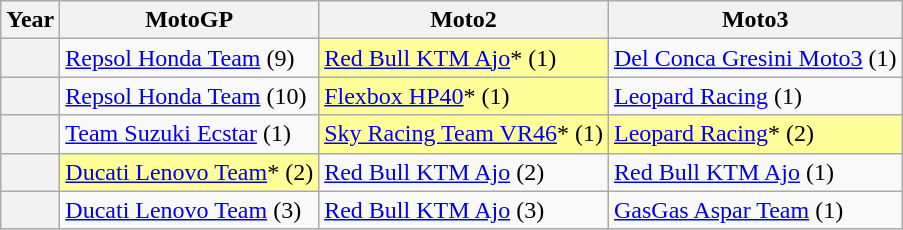<table class="wikitable">
<tr>
<th>Year</th>
<th>MotoGP</th>
<th>Moto2</th>
<th>Moto3</th>
</tr>
<tr>
<th></th>
<td> <a href='#'>Repsol Honda Team</a> (9)</td>
<td style="background:#ffff99;"> <a href='#'>Red Bull KTM Ajo</a>* (1)</td>
<td> <a href='#'>Del Conca Gresini Moto3</a> (1)</td>
</tr>
<tr>
<th></th>
<td> <a href='#'>Repsol Honda Team</a> (10)</td>
<td style="background:#ffff99;"> <a href='#'>Flexbox HP40</a>* (1)</td>
<td> <a href='#'>Leopard Racing</a> (1)</td>
</tr>
<tr>
<th></th>
<td> <a href='#'>Team Suzuki Ecstar</a> (1)</td>
<td style="background:#ffff99;"> <a href='#'>Sky Racing Team VR46</a>* (1)</td>
<td style="background:#ffff99;"> <a href='#'>Leopard Racing</a>* (2)</td>
</tr>
<tr>
<th></th>
<td style="background:#ffff99;"> <a href='#'>Ducati Lenovo Team</a>* (2)</td>
<td> <a href='#'>Red Bull KTM Ajo</a> (2)</td>
<td> <a href='#'>Red Bull KTM Ajo</a> (1)</td>
</tr>
<tr>
<th></th>
<td> <a href='#'>Ducati Lenovo Team</a> (3)</td>
<td> <a href='#'>Red Bull KTM Ajo</a> (3)</td>
<td> <a href='#'>GasGas Aspar Team</a> (1)</td>
</tr>
</table>
